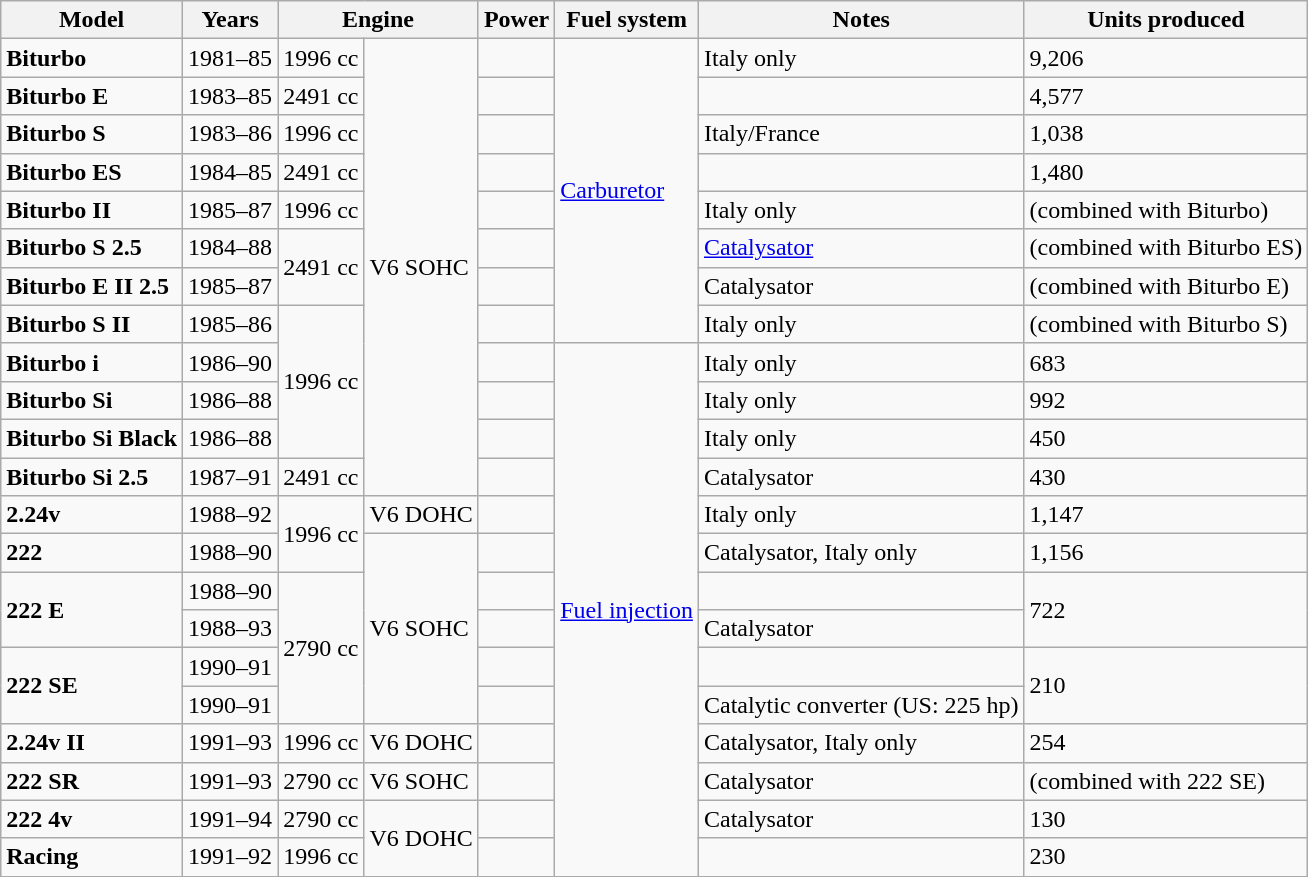<table class="wikitable">
<tr>
<th>Model</th>
<th>Years</th>
<th colspan="2">Engine</th>
<th>Power</th>
<th>Fuel system</th>
<th>Notes</th>
<th>Units produced</th>
</tr>
<tr>
<td><strong>Biturbo</strong></td>
<td>1981–85</td>
<td>1996 cc</td>
<td rowspan="12">V6 SOHC</td>
<td></td>
<td rowspan="8"><a href='#'>Carburetor</a></td>
<td>Italy only</td>
<td>9,206</td>
</tr>
<tr>
<td><strong>Biturbo E</strong></td>
<td>1983–85</td>
<td>2491 cc</td>
<td></td>
<td></td>
<td>4,577</td>
</tr>
<tr>
<td><strong>Biturbo S</strong></td>
<td>1983–86</td>
<td>1996 cc</td>
<td></td>
<td>Italy/France</td>
<td>1,038</td>
</tr>
<tr>
<td><strong>Biturbo ES</strong></td>
<td>1984–85</td>
<td>2491 cc</td>
<td></td>
<td></td>
<td>1,480</td>
</tr>
<tr>
<td><strong>Biturbo II</strong></td>
<td>1985–87</td>
<td>1996 cc</td>
<td></td>
<td>Italy only</td>
<td>(combined with Biturbo)</td>
</tr>
<tr>
<td><strong>Biturbo S 2.5</strong></td>
<td>1984–88</td>
<td rowspan="2">2491 cc</td>
<td></td>
<td><a href='#'>Catalysator</a></td>
<td>(combined with Biturbo ES)</td>
</tr>
<tr>
<td><strong>Biturbo E II 2.5</strong></td>
<td>1985–87</td>
<td></td>
<td>Catalysator</td>
<td>(combined with Biturbo E)</td>
</tr>
<tr>
<td><strong>Biturbo S II</strong></td>
<td>1985–86</td>
<td rowspan="4">1996 cc</td>
<td></td>
<td>Italy only</td>
<td>(combined with Biturbo S)</td>
</tr>
<tr>
<td><strong>Biturbo i</strong></td>
<td>1986–90</td>
<td></td>
<td rowspan="14"><a href='#'>Fuel injection</a></td>
<td>Italy only</td>
<td>683</td>
</tr>
<tr>
<td><strong>Biturbo Si</strong></td>
<td>1986–88</td>
<td></td>
<td>Italy only</td>
<td>992</td>
</tr>
<tr>
<td><strong>Biturbo Si Black</strong></td>
<td>1986–88</td>
<td></td>
<td>Italy only</td>
<td>450</td>
</tr>
<tr>
<td><strong>Biturbo Si 2.5</strong></td>
<td>1987–91</td>
<td>2491 cc</td>
<td></td>
<td>Catalysator</td>
<td>430</td>
</tr>
<tr>
<td><strong>2.24v</strong></td>
<td>1988–92</td>
<td rowspan="2">1996 cc</td>
<td>V6 DOHC</td>
<td></td>
<td>Italy only</td>
<td>1,147</td>
</tr>
<tr>
<td><strong>222</strong></td>
<td>1988–90</td>
<td rowspan="5">V6 SOHC</td>
<td></td>
<td>Catalysator, Italy only</td>
<td>1,156</td>
</tr>
<tr>
<td rowspan="2"><strong>222 E</strong></td>
<td>1988–90</td>
<td rowspan="4">2790 cc</td>
<td></td>
<td></td>
<td rowspan="2">722</td>
</tr>
<tr>
<td>1988–93</td>
<td></td>
<td>Catalysator</td>
</tr>
<tr>
<td rowspan="2"><strong>222 SE</strong></td>
<td>1990–91</td>
<td></td>
<td></td>
<td rowspan="2">210</td>
</tr>
<tr>
<td>1990–91</td>
<td></td>
<td>Catalytic converter (US: 225 hp)</td>
</tr>
<tr>
<td><strong>2.24v II</strong></td>
<td>1991–93</td>
<td>1996 cc</td>
<td>V6 DOHC</td>
<td></td>
<td>Catalysator, Italy only</td>
<td>254</td>
</tr>
<tr>
<td><strong>222 SR</strong></td>
<td>1991–93</td>
<td>2790 cc</td>
<td>V6 SOHC</td>
<td></td>
<td>Catalysator</td>
<td>(combined with 222 SE)</td>
</tr>
<tr>
<td><strong>222 4v</strong></td>
<td>1991–94</td>
<td>2790 cc</td>
<td rowspan="2">V6 DOHC</td>
<td></td>
<td>Catalysator</td>
<td>130</td>
</tr>
<tr>
<td><strong>Racing</strong></td>
<td>1991–92</td>
<td>1996 cc</td>
<td></td>
<td></td>
<td>230</td>
</tr>
</table>
